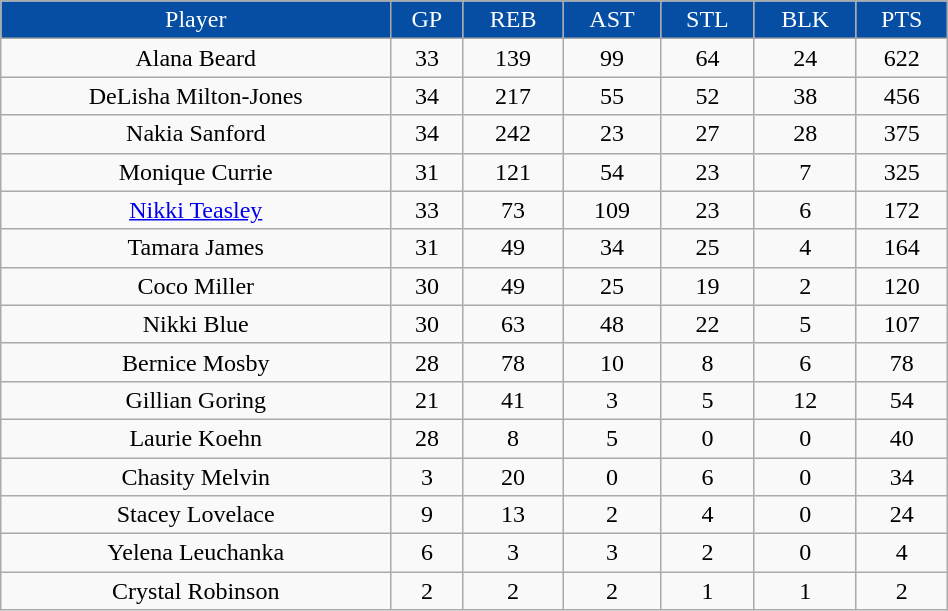<table class="wikitable" width="50%">
<tr align="center" style="background:#054ea4; color:white;">
<td>Player</td>
<td>GP</td>
<td>REB</td>
<td>AST</td>
<td>STL</td>
<td>BLK</td>
<td>PTS</td>
</tr>
<tr align="center">
<td>Alana Beard</td>
<td>33</td>
<td>139</td>
<td>99</td>
<td>64</td>
<td>24</td>
<td>622</td>
</tr>
<tr align="center">
<td>DeLisha Milton-Jones</td>
<td>34</td>
<td>217</td>
<td>55</td>
<td>52</td>
<td>38</td>
<td>456</td>
</tr>
<tr align="center">
<td>Nakia Sanford</td>
<td>34</td>
<td>242</td>
<td>23</td>
<td>27</td>
<td>28</td>
<td>375</td>
</tr>
<tr align="center">
<td>Monique Currie</td>
<td>31</td>
<td>121</td>
<td>54</td>
<td>23</td>
<td>7</td>
<td>325</td>
</tr>
<tr align="center">
<td><a href='#'>Nikki Teasley</a></td>
<td>33</td>
<td>73</td>
<td>109</td>
<td>23</td>
<td>6</td>
<td>172</td>
</tr>
<tr align="center">
<td>Tamara James</td>
<td>31</td>
<td>49</td>
<td>34</td>
<td>25</td>
<td>4</td>
<td>164</td>
</tr>
<tr align="center">
<td>Coco Miller</td>
<td>30</td>
<td>49</td>
<td>25</td>
<td>19</td>
<td>2</td>
<td>120</td>
</tr>
<tr align="center">
<td>Nikki Blue</td>
<td>30</td>
<td>63</td>
<td>48</td>
<td>22</td>
<td>5</td>
<td>107</td>
</tr>
<tr align="center">
<td>Bernice Mosby</td>
<td>28</td>
<td>78</td>
<td>10</td>
<td>8</td>
<td>6</td>
<td>78</td>
</tr>
<tr align="center">
<td>Gillian Goring</td>
<td>21</td>
<td>41</td>
<td>3</td>
<td>5</td>
<td>12</td>
<td>54</td>
</tr>
<tr align="center">
<td>Laurie Koehn</td>
<td>28</td>
<td>8</td>
<td>5</td>
<td>0</td>
<td>0</td>
<td>40</td>
</tr>
<tr align="center">
<td>Chasity Melvin</td>
<td>3</td>
<td>20</td>
<td>0</td>
<td>6</td>
<td>0</td>
<td>34</td>
</tr>
<tr align="center">
<td>Stacey Lovelace</td>
<td>9</td>
<td>13</td>
<td>2</td>
<td>4</td>
<td>0</td>
<td>24</td>
</tr>
<tr align="center">
<td>Yelena Leuchanka</td>
<td>6</td>
<td>3</td>
<td>3</td>
<td>2</td>
<td>0</td>
<td>4</td>
</tr>
<tr align="center">
<td>Crystal Robinson</td>
<td>2</td>
<td>2</td>
<td>2</td>
<td>1</td>
<td>1</td>
<td>2</td>
</tr>
</table>
